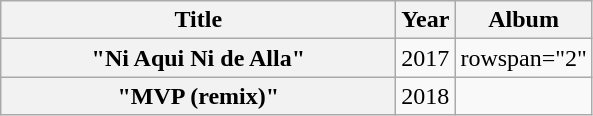<table class="wikitable plainrowheaders" style="text-align:center;">
<tr>
<th scope="col" style="width:16em;">Title</th>
<th scope="col">Year</th>
<th scope="col">Album</th>
</tr>
<tr>
<th scope="row">"Ni Aqui Ni de Alla"<br></th>
<td>2017</td>
<td>rowspan="2" </td>
</tr>
<tr>
<th scope="row">"MVP (remix)"<br></th>
<td>2018</td>
</tr>
</table>
